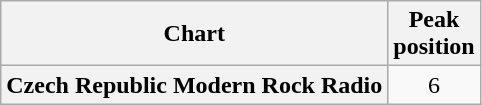<table class="wikitable plainrowheaders">
<tr>
<th scope="col">Chart</th>
<th scope="col">Peak<br>position</th>
</tr>
<tr>
<th scope="row">Czech Republic Modern Rock Radio</th>
<td align="center">6</td>
</tr>
</table>
